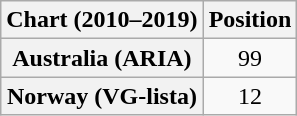<table class="wikitable sortable plainrowheaders" style="text-align:center">
<tr>
<th scope="col">Chart (2010–2019)</th>
<th scope="col">Position</th>
</tr>
<tr>
<th scope="row">Australia (ARIA)</th>
<td>99</td>
</tr>
<tr>
<th scope="row">Norway (VG-lista)</th>
<td>12</td>
</tr>
</table>
